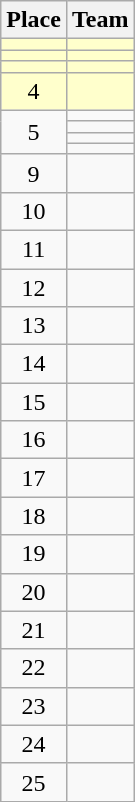<table class="wikitable">
<tr>
<th>Place</th>
<th>Team</th>
</tr>
<tr bgcolor=#ffffcc>
<td align=center></td>
<td></td>
</tr>
<tr bgcolor=#ffffcc>
<td align=center></td>
<td></td>
</tr>
<tr bgcolor=#ffffcc>
<td align=center></td>
<td></td>
</tr>
<tr bgcolor=#ffffcc>
<td align=center>4</td>
<td></td>
</tr>
<tr>
<td align=center rowspan="4">5</td>
<td></td>
</tr>
<tr>
<td></td>
</tr>
<tr>
<td></td>
</tr>
<tr>
<td></td>
</tr>
<tr>
<td align=center>9</td>
<td></td>
</tr>
<tr>
<td align=center>10</td>
<td></td>
</tr>
<tr>
<td align=center>11</td>
<td></td>
</tr>
<tr>
<td align=center>12</td>
<td></td>
</tr>
<tr>
<td align=center>13</td>
<td></td>
</tr>
<tr>
<td align=center>14</td>
<td></td>
</tr>
<tr>
<td align=center>15</td>
<td></td>
</tr>
<tr>
<td align=center>16</td>
<td></td>
</tr>
<tr>
<td align=center>17</td>
<td></td>
</tr>
<tr>
<td align=center>18</td>
<td></td>
</tr>
<tr>
<td align=center>19</td>
<td></td>
</tr>
<tr>
<td align=center>20</td>
<td></td>
</tr>
<tr>
<td align=center>21</td>
<td></td>
</tr>
<tr>
<td align=center>22</td>
<td></td>
</tr>
<tr>
<td align=center>23</td>
<td></td>
</tr>
<tr>
<td align=center>24</td>
<td></td>
</tr>
<tr>
<td align=center>25</td>
<td></td>
</tr>
</table>
